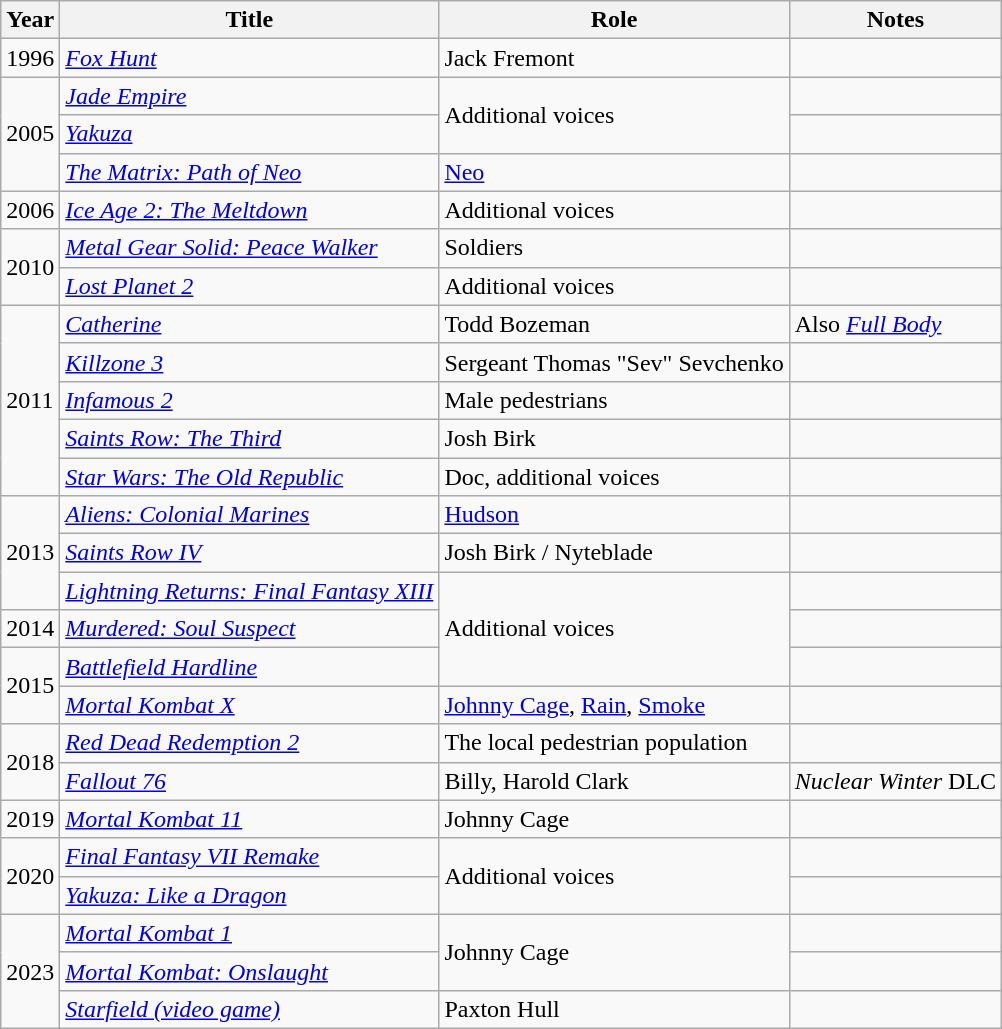<table class="wikitable sortable">
<tr>
<th>Year</th>
<th>Title</th>
<th>Role</th>
<th>Notes</th>
</tr>
<tr>
<td>1996</td>
<td><em><a href='#'>Fox Hunt</a></em></td>
<td>Jack Fremont</td>
<td></td>
</tr>
<tr>
<td rowspan="3">2005</td>
<td><em><a href='#'>Jade Empire</a></em></td>
<td rowspan="2">Additional voices</td>
<td></td>
</tr>
<tr>
<td><em><a href='#'>Yakuza</a></em></td>
<td></td>
</tr>
<tr>
<td><em><a href='#'>The Matrix: Path of Neo</a></em></td>
<td><a href='#'>Neo</a></td>
<td></td>
</tr>
<tr>
<td>2006</td>
<td><em><a href='#'>Ice Age 2: The Meltdown</a></em></td>
<td>Additional voices</td>
<td></td>
</tr>
<tr>
<td rowspan="2">2010</td>
<td><em><a href='#'>Metal Gear Solid: Peace Walker</a></em></td>
<td>Soldiers</td>
<td></td>
</tr>
<tr>
<td><em><a href='#'>Lost Planet 2</a></em></td>
<td>Additional voices</td>
<td></td>
</tr>
<tr>
<td rowspan="5">2011</td>
<td><em><a href='#'>Catherine</a></em></td>
<td>Todd Bozeman</td>
<td>Also <em><a href='#'>Full Body</a></em></td>
</tr>
<tr>
<td><em><a href='#'>Killzone 3</a></em></td>
<td>Sergeant Thomas "Sev" Sevchenko</td>
<td></td>
</tr>
<tr>
<td><em><a href='#'>Infamous 2</a></em></td>
<td>Male pedestrians</td>
<td></td>
</tr>
<tr>
<td><em><a href='#'>Saints Row: The Third</a></em></td>
<td>Josh Birk</td>
<td></td>
</tr>
<tr>
<td><em><a href='#'>Star Wars: The Old Republic</a></em></td>
<td>Doc, additional voices</td>
<td></td>
</tr>
<tr>
<td rowspan="3">2013</td>
<td><em><a href='#'>Aliens: Colonial Marines</a></em></td>
<td><a href='#'>Hudson</a></td>
<td></td>
</tr>
<tr>
<td><em><a href='#'>Saints Row IV</a></em></td>
<td>Josh Birk / Nyteblade</td>
<td></td>
</tr>
<tr>
<td><em><a href='#'>Lightning Returns: Final Fantasy XIII</a></em></td>
<td rowspan="3">Additional voices</td>
<td></td>
</tr>
<tr>
<td>2014</td>
<td><em><a href='#'>Murdered: Soul Suspect</a></em></td>
<td></td>
</tr>
<tr>
<td rowspan="2">2015</td>
<td><em><a href='#'>Battlefield Hardline</a></em></td>
<td></td>
</tr>
<tr>
<td><em><a href='#'>Mortal Kombat X</a></em></td>
<td><a href='#'>Johnny Cage</a>, <a href='#'>Rain</a>, <a href='#'>Smoke</a></td>
<td></td>
</tr>
<tr>
<td rowspan="2">2018</td>
<td><em><a href='#'>Red Dead Redemption 2</a></em></td>
<td>The local pedestrian population</td>
<td></td>
</tr>
<tr>
<td><em><a href='#'>Fallout 76</a></em></td>
<td>Billy, Harold Clark</td>
<td><em>Nuclear Winter</em> DLC</td>
</tr>
<tr>
<td>2019</td>
<td><em><a href='#'>Mortal Kombat 11</a></em></td>
<td>Johnny Cage</td>
<td></td>
</tr>
<tr>
<td rowspan="2">2020</td>
<td><em><a href='#'>Final Fantasy VII Remake</a></em></td>
<td rowspan="2">Additional voices</td>
<td></td>
</tr>
<tr>
<td><em><a href='#'>Yakuza: Like a Dragon</a></em></td>
<td></td>
</tr>
<tr>
<td rowspan="3">2023</td>
<td><em><a href='#'>Mortal Kombat 1</a></em></td>
<td rowspan="2">Johnny Cage</td>
<td></td>
</tr>
<tr>
<td><em><a href='#'>Mortal Kombat: Onslaught</a></em></td>
<td></td>
</tr>
<tr>
<td><em><a href='#'>Starfield (video game)</a></em></td>
<td rowspan="2">Paxton Hull</td>
<td></td>
</tr>
</table>
